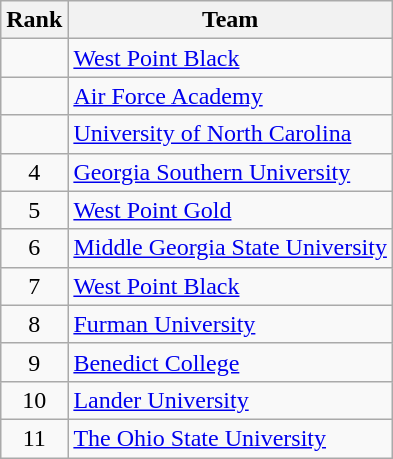<table class="wikitable">
<tr>
<th>Rank</th>
<th>Team</th>
</tr>
<tr>
<td align=center></td>
<td align="left"><a href='#'>West Point Black</a></td>
</tr>
<tr>
<td align=center></td>
<td align="left"><a href='#'>Air Force Academy</a></td>
</tr>
<tr>
<td align=center></td>
<td align="left"><a href='#'>University of North Carolina</a></td>
</tr>
<tr>
<td align=center>4</td>
<td align="left"><a href='#'>Georgia Southern University</a></td>
</tr>
<tr>
<td align=center>5</td>
<td align="left"><a href='#'>West Point Gold</a></td>
</tr>
<tr>
<td align=center>6</td>
<td align="left"><a href='#'>Middle Georgia State University</a></td>
</tr>
<tr>
<td align=center>7</td>
<td align="left"><a href='#'>West Point Black</a></td>
</tr>
<tr>
<td align=center>8</td>
<td align="left"><a href='#'>Furman University</a></td>
</tr>
<tr>
<td align=center>9</td>
<td align="left"><a href='#'>Benedict College</a></td>
</tr>
<tr>
<td align=center>10</td>
<td align="left"><a href='#'>Lander University</a></td>
</tr>
<tr>
<td align=center>11</td>
<td align="left"><a href='#'>The Ohio State University</a></td>
</tr>
</table>
